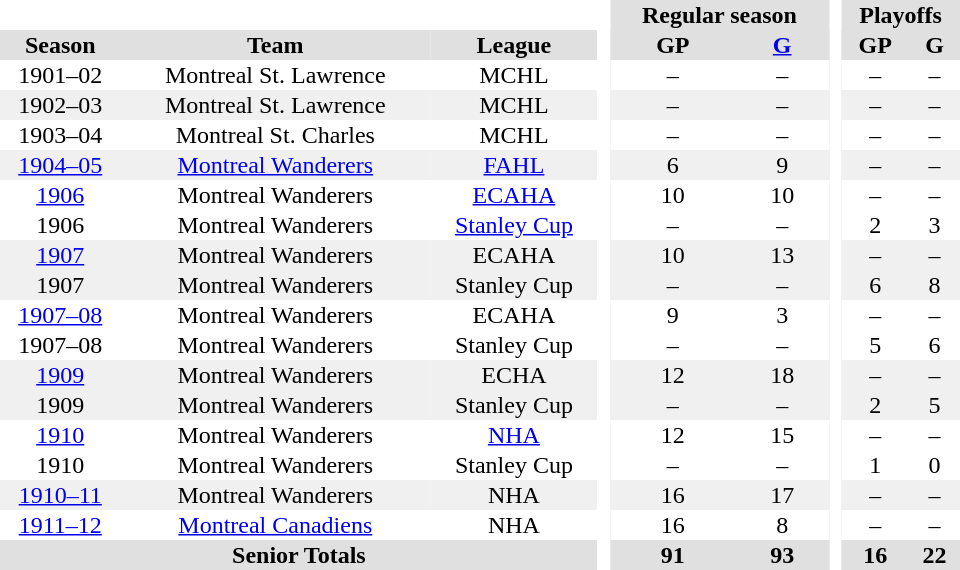<table border="0" cellpadding="1" cellspacing="0" style="text-align:center; width:40em">
<tr bgcolor="#e0e0e0">
<th colspan="3" bgcolor="#ffffff"> </th>
<th rowspan="99" bgcolor="#ffffff"> </th>
<th colspan="2">Regular season</th>
<th rowspan="99" bgcolor="#ffffff"> </th>
<th colspan="2">Playoffs</th>
</tr>
<tr bgcolor="#e0e0e0">
<th>Season</th>
<th>Team</th>
<th>League</th>
<th>GP</th>
<th><a href='#'>G</a></th>
<th>GP</th>
<th>G</th>
</tr>
<tr>
<td>1901–02</td>
<td>Montreal St. Lawrence</td>
<td>MCHL</td>
<td>–</td>
<td>–</td>
<td>–</td>
<td>–</td>
</tr>
<tr bgcolor="#f0f0f0">
<td>1902–03</td>
<td>Montreal St. Lawrence</td>
<td>MCHL</td>
<td>–</td>
<td>–</td>
<td>–</td>
<td>–</td>
</tr>
<tr>
<td>1903–04</td>
<td>Montreal St. Charles</td>
<td>MCHL</td>
<td>–</td>
<td>–</td>
<td>–</td>
<td>–</td>
</tr>
<tr bgcolor="#f0f0f0">
<td><a href='#'>1904–05</a></td>
<td><a href='#'>Montreal Wanderers</a></td>
<td><a href='#'>FAHL</a></td>
<td>6</td>
<td>9</td>
<td>–</td>
<td>–</td>
</tr>
<tr>
<td><a href='#'>1906</a></td>
<td>Montreal Wanderers</td>
<td><a href='#'>ECAHA</a></td>
<td>10</td>
<td>10</td>
<td>–</td>
<td>–</td>
</tr>
<tr>
<td>1906</td>
<td>Montreal Wanderers</td>
<td><a href='#'>Stanley Cup</a></td>
<td>–</td>
<td>–</td>
<td>2</td>
<td>3</td>
</tr>
<tr bgcolor="#f0f0f0">
<td><a href='#'>1907</a></td>
<td>Montreal Wanderers</td>
<td>ECAHA</td>
<td>10</td>
<td>13</td>
<td>–</td>
<td>–</td>
</tr>
<tr bgcolor="#f0f0f0">
<td>1907</td>
<td>Montreal Wanderers</td>
<td>Stanley Cup</td>
<td>–</td>
<td>–</td>
<td>6</td>
<td>8</td>
</tr>
<tr>
<td><a href='#'>1907–08</a></td>
<td>Montreal Wanderers</td>
<td>ECAHA</td>
<td>9</td>
<td>3</td>
<td>–</td>
<td>–</td>
</tr>
<tr>
<td>1907–08</td>
<td>Montreal Wanderers</td>
<td>Stanley Cup</td>
<td>–</td>
<td>–</td>
<td>5</td>
<td>6</td>
</tr>
<tr bgcolor="#f0f0f0">
<td><a href='#'>1909</a></td>
<td>Montreal Wanderers</td>
<td>ECHA</td>
<td>12</td>
<td>18</td>
<td>–</td>
<td>–</td>
</tr>
<tr bgcolor="#f0f0f0">
<td>1909</td>
<td>Montreal Wanderers</td>
<td>Stanley Cup</td>
<td>–</td>
<td>–</td>
<td>2</td>
<td>5</td>
</tr>
<tr>
<td><a href='#'>1910</a></td>
<td>Montreal Wanderers</td>
<td><a href='#'>NHA</a></td>
<td>12</td>
<td>15</td>
<td>–</td>
<td>–</td>
</tr>
<tr>
<td>1910</td>
<td>Montreal Wanderers</td>
<td>Stanley Cup</td>
<td>–</td>
<td>–</td>
<td>1</td>
<td>0</td>
</tr>
<tr bgcolor="#f0f0f0">
<td><a href='#'>1910–11</a></td>
<td>Montreal Wanderers</td>
<td>NHA</td>
<td>16</td>
<td>17</td>
<td>–</td>
<td>–</td>
</tr>
<tr>
<td><a href='#'>1911–12</a></td>
<td><a href='#'>Montreal Canadiens</a></td>
<td>NHA</td>
<td>16</td>
<td>8</td>
<td>–</td>
<td>–</td>
</tr>
<tr bgcolor="#e0e0e0">
<th colspan="3">Senior Totals</th>
<th>91</th>
<th>93</th>
<th>16</th>
<th>22</th>
</tr>
</table>
